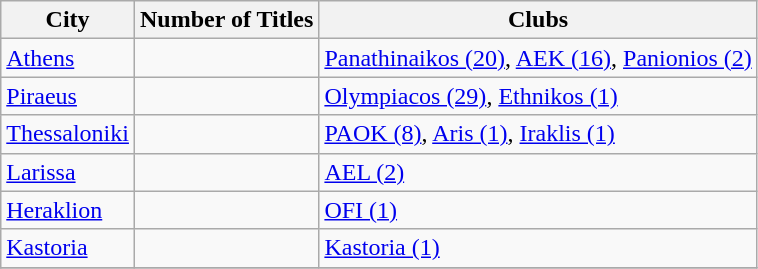<table class="wikitable">
<tr>
<th>City</th>
<th>Number of Titles</th>
<th>Clubs</th>
</tr>
<tr>
<td><a href='#'>Athens</a></td>
<td></td>
<td><a href='#'>Panathinaikos (20)</a>, <a href='#'>AEK (16)</a>, <a href='#'>Panionios (2)</a></td>
</tr>
<tr>
<td><a href='#'>Piraeus</a></td>
<td></td>
<td><a href='#'>Olympiacos (29)</a>, <a href='#'>Ethnikos (1)</a></td>
</tr>
<tr>
<td><a href='#'>Thessaloniki</a></td>
<td></td>
<td><a href='#'>PAOK (8)</a>, <a href='#'>Aris (1)</a>, <a href='#'>Iraklis (1)</a></td>
</tr>
<tr>
<td><a href='#'>Larissa</a></td>
<td></td>
<td><a href='#'>AEL (2)</a></td>
</tr>
<tr>
<td><a href='#'>Heraklion</a></td>
<td></td>
<td><a href='#'>OFI (1)</a></td>
</tr>
<tr>
<td><a href='#'>Kastoria</a></td>
<td></td>
<td><a href='#'>Kastoria (1)</a></td>
</tr>
<tr>
</tr>
</table>
